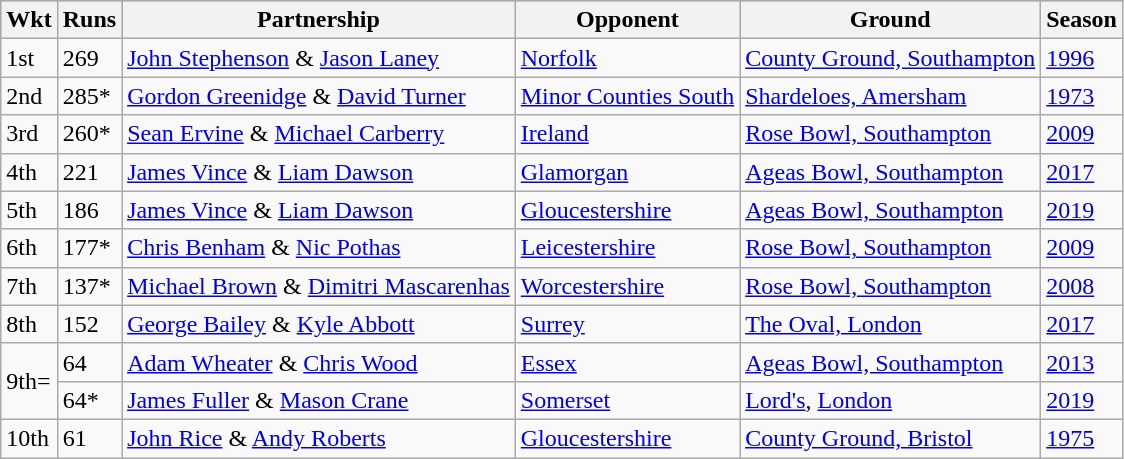<table class="wikitable">
<tr style="background:#bdb76b;">
<th>Wkt</th>
<th>Runs</th>
<th>Partnership</th>
<th>Opponent</th>
<th>Ground</th>
<th>Season</th>
</tr>
<tr>
<td>1st</td>
<td>269</td>
<td><a href='#'>John Stephenson</a> & <a href='#'>Jason Laney</a></td>
<td><a href='#'>Norfolk</a></td>
<td><a href='#'>County Ground, Southampton</a></td>
<td><a href='#'>1996</a></td>
</tr>
<tr>
<td>2nd</td>
<td>285*</td>
<td><a href='#'>Gordon Greenidge</a> & <a href='#'>David Turner</a></td>
<td><a href='#'>Minor Counties South</a></td>
<td><a href='#'>Shardeloes, Amersham</a></td>
<td><a href='#'>1973</a></td>
</tr>
<tr>
<td>3rd</td>
<td>260*</td>
<td><a href='#'>Sean Ervine</a> & <a href='#'>Michael Carberry</a></td>
<td><a href='#'>Ireland</a></td>
<td><a href='#'>Rose Bowl, Southampton</a></td>
<td><a href='#'>2009</a></td>
</tr>
<tr>
<td>4th</td>
<td>221</td>
<td><a href='#'>James Vince</a> & <a href='#'>Liam Dawson</a></td>
<td><a href='#'>Glamorgan</a></td>
<td><a href='#'>Ageas Bowl, Southampton</a></td>
<td><a href='#'>2017</a></td>
</tr>
<tr>
<td>5th</td>
<td>186</td>
<td><a href='#'>James Vince</a> & <a href='#'>Liam Dawson</a></td>
<td><a href='#'>Gloucestershire</a></td>
<td><a href='#'>Ageas Bowl, Southampton</a></td>
<td><a href='#'>2019</a></td>
</tr>
<tr>
<td>6th</td>
<td>177*</td>
<td><a href='#'>Chris Benham</a> & <a href='#'>Nic Pothas</a></td>
<td><a href='#'>Leicestershire</a></td>
<td><a href='#'>Rose Bowl, Southampton</a></td>
<td><a href='#'>2009</a></td>
</tr>
<tr>
<td>7th</td>
<td>137*</td>
<td><a href='#'>Michael Brown</a> & <a href='#'>Dimitri Mascarenhas</a></td>
<td><a href='#'>Worcestershire</a></td>
<td><a href='#'>Rose Bowl, Southampton</a></td>
<td><a href='#'>2008</a></td>
</tr>
<tr>
<td>8th</td>
<td>152</td>
<td><a href='#'>George Bailey</a> & <a href='#'>Kyle Abbott</a></td>
<td><a href='#'>Surrey</a></td>
<td><a href='#'>The Oval, London</a></td>
<td><a href='#'>2017</a></td>
</tr>
<tr>
<td rowspan="2">9th=</td>
<td>64</td>
<td><a href='#'>Adam Wheater</a> & <a href='#'>Chris Wood</a></td>
<td><a href='#'>Essex</a></td>
<td><a href='#'>Ageas Bowl, Southampton</a></td>
<td><a href='#'>2013</a></td>
</tr>
<tr>
<td>64*</td>
<td><a href='#'>James Fuller</a> & <a href='#'>Mason Crane</a></td>
<td><a href='#'>Somerset</a></td>
<td><a href='#'>Lord's</a>, <a href='#'>London</a></td>
<td><a href='#'>2019</a></td>
</tr>
<tr>
<td>10th</td>
<td>61</td>
<td><a href='#'>John Rice</a> & <a href='#'>Andy Roberts</a></td>
<td><a href='#'>Gloucestershire</a></td>
<td><a href='#'>County Ground, Bristol</a></td>
<td><a href='#'>1975</a></td>
</tr>
</table>
